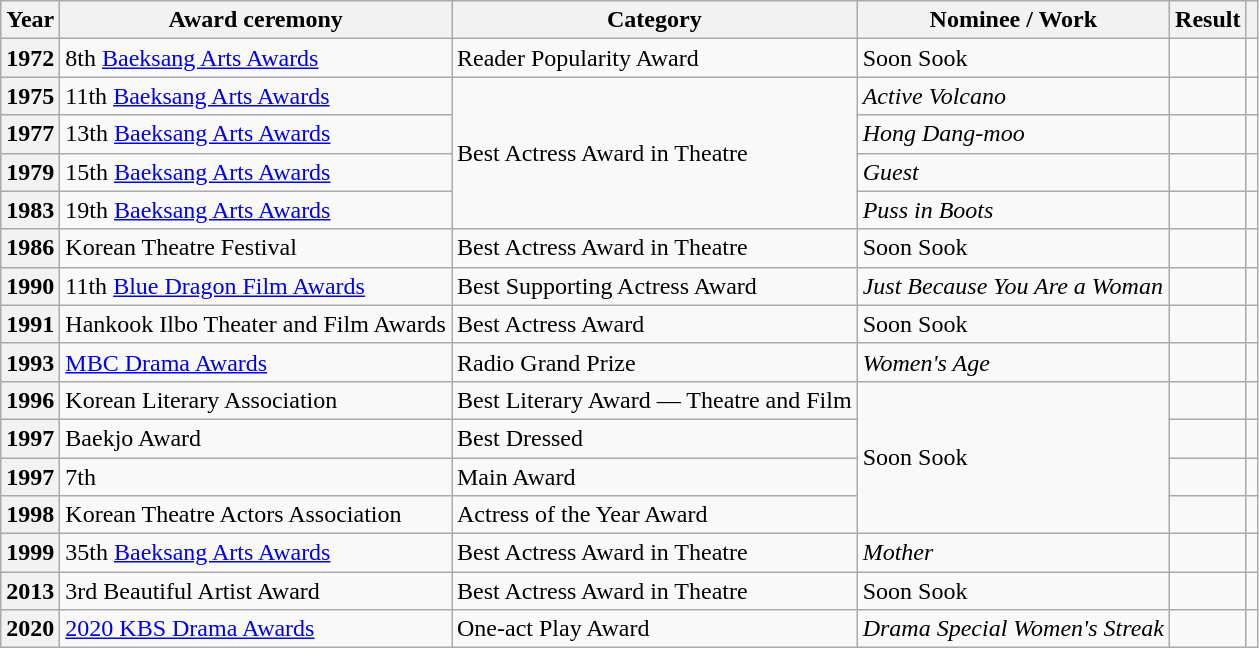<table class="wikitable plainrowheaders sortable">
<tr>
<th scope="col">Year</th>
<th scope="col">Award ceremony</th>
<th scope="col">Category</th>
<th scope="col">Nominee / Work</th>
<th scope="col">Result</th>
<th scope="col" class="unsortable"></th>
</tr>
<tr>
<th scope="row">1972</th>
<td>8th <a href='#'>Baeksang Arts Awards</a></td>
<td>Reader Popularity Award</td>
<td>Soon Sook</td>
<td></td>
<td></td>
</tr>
<tr>
<th scope="row">1975</th>
<td>11th <a href='#'>Baeksang Arts Awards</a></td>
<td rowspan="4">Best Actress Award in Theatre</td>
<td><em>Active Volcano</em></td>
<td></td>
<td></td>
</tr>
<tr>
<th scope="row">1977</th>
<td>13th <a href='#'>Baeksang Arts Awards</a></td>
<td><em>Hong Dang-moo</em></td>
<td></td>
<td></td>
</tr>
<tr>
<th scope="row">1979</th>
<td>15th <a href='#'>Baeksang Arts Awards</a></td>
<td><em>Guest</em></td>
<td></td>
<td></td>
</tr>
<tr>
<th scope="row">1983</th>
<td>19th <a href='#'>Baeksang Arts Awards</a></td>
<td><em>Puss in Boots</em></td>
<td></td>
<td></td>
</tr>
<tr>
<th scope="row">1986</th>
<td>Korean Theatre Festival</td>
<td>Best Actress Award in Theatre</td>
<td>Soon Sook</td>
<td></td>
<td></td>
</tr>
<tr>
<th scope="row">1990</th>
<td>11th <a href='#'>Blue Dragon Film Awards</a></td>
<td>Best Supporting Actress Award</td>
<td><em>Just Because You Are a Woman</em></td>
<td></td>
<td></td>
</tr>
<tr>
<th scope="row">1991</th>
<td>Hankook Ilbo Theater and Film Awards</td>
<td>Best Actress Award</td>
<td>Soon Sook</td>
<td></td>
<td></td>
</tr>
<tr>
<th scope="row">1993</th>
<td><a href='#'>MBC Drama Awards</a></td>
<td>Radio Grand Prize</td>
<td><em>Women's Age</em></td>
<td></td>
<td></td>
</tr>
<tr>
<th scope="row">1996</th>
<td>Korean Literary Association</td>
<td>Best Literary Award — Theatre and Film</td>
<td rowspan="4">Soon Sook</td>
<td></td>
<td></td>
</tr>
<tr>
<th scope="row">1997</th>
<td>Baekjo Award</td>
<td>Best Dressed</td>
<td></td>
<td></td>
</tr>
<tr>
<th scope="row">1997</th>
<td>7th </td>
<td>Main Award</td>
<td></td>
<td></td>
</tr>
<tr>
<th scope="row">1998</th>
<td>Korean Theatre Actors Association</td>
<td>Actress of the Year Award</td>
<td></td>
<td></td>
</tr>
<tr>
<th scope="row">1999</th>
<td>35th <a href='#'>Baeksang Arts Awards</a></td>
<td>Best Actress Award in Theatre</td>
<td><em>Mother</em></td>
<td></td>
<td></td>
</tr>
<tr>
<th scope="row">2013</th>
<td>3rd Beautiful Artist Award</td>
<td>Best Actress Award in Theatre</td>
<td>Soon Sook</td>
<td></td>
<td></td>
</tr>
<tr>
<th scope="row">2020</th>
<td><a href='#'>2020 KBS Drama Awards</a></td>
<td>One-act Play Award</td>
<td><em>Drama Special Women's Streak</em></td>
<td></td>
<td></td>
</tr>
</table>
